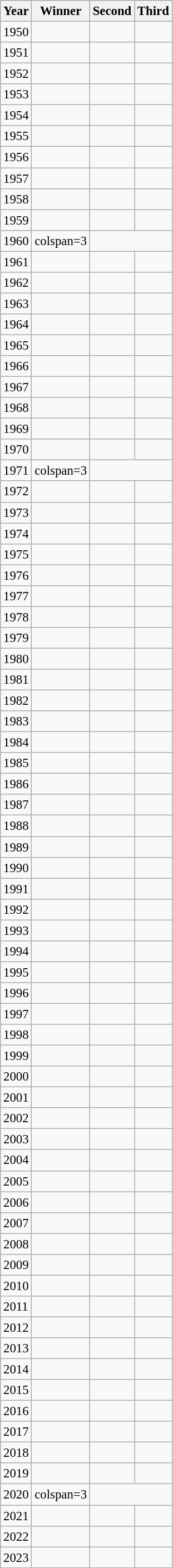<table class="wikitable sortable" style="font-size:95%">
<tr>
<th>Year</th>
<th>Winner</th>
<th>Second</th>
<th>Third</th>
</tr>
<tr>
<td>1950</td>
<td></td>
<td></td>
<td></td>
</tr>
<tr>
<td>1951</td>
<td></td>
<td></td>
<td></td>
</tr>
<tr>
<td>1952</td>
<td></td>
<td></td>
<td></td>
</tr>
<tr>
<td>1953</td>
<td></td>
<td></td>
<td></td>
</tr>
<tr>
<td>1954</td>
<td></td>
<td></td>
<td></td>
</tr>
<tr>
<td>1955</td>
<td></td>
<td></td>
<td></td>
</tr>
<tr>
<td>1956</td>
<td></td>
<td></td>
<td></td>
</tr>
<tr>
<td>1957</td>
<td></td>
<td></td>
<td></td>
</tr>
<tr>
<td>1958</td>
<td></td>
<td></td>
<td></td>
</tr>
<tr>
<td>1959</td>
<td></td>
<td></td>
<td></td>
</tr>
<tr>
<td>1960</td>
<td>colspan=3 </td>
</tr>
<tr>
<td>1961</td>
<td></td>
<td></td>
<td></td>
</tr>
<tr>
<td>1962</td>
<td></td>
<td></td>
<td></td>
</tr>
<tr>
<td>1963</td>
<td></td>
<td></td>
<td></td>
</tr>
<tr>
<td>1964</td>
<td></td>
<td></td>
<td></td>
</tr>
<tr>
<td>1965</td>
<td></td>
<td></td>
<td></td>
</tr>
<tr>
<td>1966</td>
<td></td>
<td></td>
<td></td>
</tr>
<tr>
<td>1967</td>
<td></td>
<td></td>
<td></td>
</tr>
<tr>
<td>1968</td>
<td></td>
<td></td>
<td></td>
</tr>
<tr>
<td>1969</td>
<td></td>
<td></td>
<td></td>
</tr>
<tr>
<td>1970</td>
<td></td>
<td></td>
<td></td>
</tr>
<tr>
<td>1971</td>
<td>colspan=3 </td>
</tr>
<tr>
<td>1972</td>
<td></td>
<td></td>
<td></td>
</tr>
<tr>
<td>1973</td>
<td></td>
<td></td>
<td></td>
</tr>
<tr>
<td>1974</td>
<td></td>
<td></td>
<td></td>
</tr>
<tr>
<td>1975</td>
<td></td>
<td></td>
<td></td>
</tr>
<tr>
<td>1976</td>
<td></td>
<td></td>
<td></td>
</tr>
<tr>
<td>1977</td>
<td></td>
<td></td>
<td></td>
</tr>
<tr>
<td>1978</td>
<td></td>
<td></td>
<td></td>
</tr>
<tr>
<td>1979</td>
<td></td>
<td></td>
<td></td>
</tr>
<tr>
<td>1980</td>
<td></td>
<td></td>
<td></td>
</tr>
<tr>
<td>1981</td>
<td></td>
<td></td>
<td></td>
</tr>
<tr>
<td>1982</td>
<td></td>
<td></td>
<td></td>
</tr>
<tr>
<td>1983</td>
<td></td>
<td></td>
<td></td>
</tr>
<tr>
<td>1984</td>
<td></td>
<td></td>
<td></td>
</tr>
<tr>
<td>1985</td>
<td></td>
<td></td>
<td></td>
</tr>
<tr>
<td>1986</td>
<td></td>
<td></td>
<td></td>
</tr>
<tr>
<td>1987</td>
<td></td>
<td></td>
<td></td>
</tr>
<tr>
<td>1988</td>
<td></td>
<td></td>
<td></td>
</tr>
<tr>
<td>1989</td>
<td></td>
<td></td>
<td></td>
</tr>
<tr>
<td>1990</td>
<td></td>
<td></td>
<td></td>
</tr>
<tr>
<td>1991</td>
<td></td>
<td></td>
<td></td>
</tr>
<tr>
<td>1992</td>
<td></td>
<td></td>
<td></td>
</tr>
<tr>
<td>1993</td>
<td></td>
<td></td>
<td></td>
</tr>
<tr>
<td>1994</td>
<td></td>
<td></td>
<td></td>
</tr>
<tr>
<td>1995</td>
<td></td>
<td></td>
<td></td>
</tr>
<tr>
<td>1996</td>
<td></td>
<td></td>
<td></td>
</tr>
<tr>
<td>1997</td>
<td></td>
<td></td>
<td></td>
</tr>
<tr>
<td>1998</td>
<td></td>
<td></td>
<td></td>
</tr>
<tr>
<td>1999</td>
<td></td>
<td></td>
<td></td>
</tr>
<tr>
<td>2000</td>
<td></td>
<td></td>
<td></td>
</tr>
<tr>
<td>2001</td>
<td></td>
<td></td>
<td></td>
</tr>
<tr>
<td>2002</td>
<td></td>
<td></td>
<td></td>
</tr>
<tr>
<td>2003</td>
<td></td>
<td></td>
<td></td>
</tr>
<tr>
<td>2004</td>
<td></td>
<td></td>
<td></td>
</tr>
<tr>
<td>2005</td>
<td></td>
<td></td>
<td></td>
</tr>
<tr>
<td>2006</td>
<td></td>
<td></td>
<td></td>
</tr>
<tr>
<td>2007</td>
<td></td>
<td></td>
<td></td>
</tr>
<tr>
<td>2008</td>
<td></td>
<td></td>
<td></td>
</tr>
<tr>
<td>2009</td>
<td></td>
<td></td>
<td></td>
</tr>
<tr>
<td>2010</td>
<td></td>
<td></td>
<td></td>
</tr>
<tr>
<td>2011</td>
<td></td>
<td></td>
<td></td>
</tr>
<tr>
<td>2012</td>
<td></td>
<td></td>
<td></td>
</tr>
<tr>
<td>2013</td>
<td></td>
<td></td>
<td></td>
</tr>
<tr>
<td>2014</td>
<td></td>
<td></td>
<td></td>
</tr>
<tr>
<td>2015</td>
<td></td>
<td></td>
<td></td>
</tr>
<tr>
<td>2016</td>
<td></td>
<td></td>
<td></td>
</tr>
<tr>
<td>2017</td>
<td></td>
<td></td>
<td></td>
</tr>
<tr>
<td>2018</td>
<td></td>
<td></td>
<td></td>
</tr>
<tr>
<td>2019</td>
<td></td>
<td></td>
<td></td>
</tr>
<tr>
<td>2020</td>
<td>colspan=3 </td>
</tr>
<tr>
<td>2021</td>
<td></td>
<td></td>
<td></td>
</tr>
<tr>
<td>2022</td>
<td></td>
<td></td>
<td></td>
</tr>
<tr>
<td>2023</td>
<td></td>
<td></td>
<td></td>
</tr>
</table>
